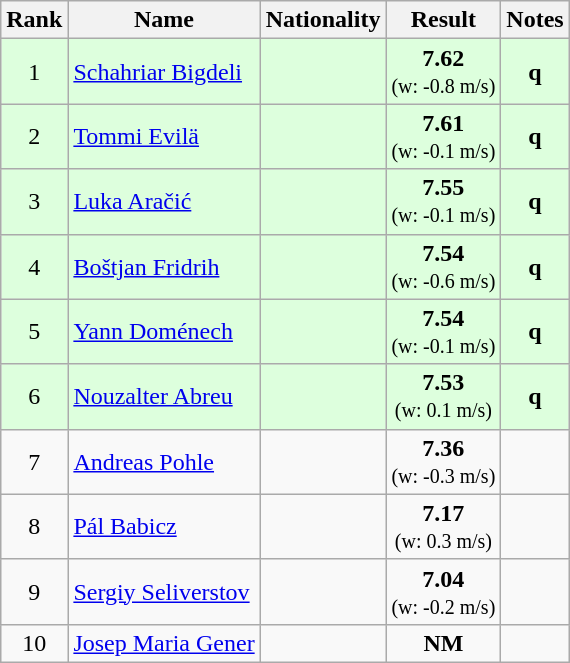<table class="wikitable sortable" style="text-align:center">
<tr>
<th>Rank</th>
<th>Name</th>
<th>Nationality</th>
<th>Result</th>
<th>Notes</th>
</tr>
<tr bgcolor=ddffdd>
<td>1</td>
<td align=left><a href='#'>Schahriar Bigdeli</a></td>
<td align=left></td>
<td><strong>7.62</strong><br><small>(w: -0.8 m/s)</small></td>
<td><strong>q</strong></td>
</tr>
<tr bgcolor=ddffdd>
<td>2</td>
<td align=left><a href='#'>Tommi Evilä</a></td>
<td align=left></td>
<td><strong>7.61</strong><br><small>(w: -0.1 m/s)</small></td>
<td><strong>q</strong></td>
</tr>
<tr bgcolor=ddffdd>
<td>3</td>
<td align=left><a href='#'>Luka Aračić</a></td>
<td align=left></td>
<td><strong>7.55</strong><br><small>(w: -0.1 m/s)</small></td>
<td><strong>q</strong></td>
</tr>
<tr bgcolor=ddffdd>
<td>4</td>
<td align=left><a href='#'>Boštjan Fridrih</a></td>
<td align=left></td>
<td><strong>7.54</strong><br><small>(w: -0.6 m/s)</small></td>
<td><strong>q</strong></td>
</tr>
<tr bgcolor=ddffdd>
<td>5</td>
<td align=left><a href='#'>Yann Doménech</a></td>
<td align=left></td>
<td><strong>7.54</strong><br><small>(w: -0.1 m/s)</small></td>
<td><strong>q</strong></td>
</tr>
<tr bgcolor=ddffdd>
<td>6</td>
<td align=left><a href='#'>Nouzalter Abreu</a></td>
<td align=left></td>
<td><strong>7.53</strong><br><small>(w: 0.1 m/s)</small></td>
<td><strong>q</strong></td>
</tr>
<tr>
<td>7</td>
<td align=left><a href='#'>Andreas Pohle</a></td>
<td align=left></td>
<td><strong>7.36</strong><br><small>(w: -0.3 m/s)</small></td>
<td></td>
</tr>
<tr>
<td>8</td>
<td align=left><a href='#'>Pál Babicz</a></td>
<td align=left></td>
<td><strong>7.17</strong><br><small>(w: 0.3 m/s)</small></td>
<td></td>
</tr>
<tr>
<td>9</td>
<td align=left><a href='#'>Sergiy Seliverstov</a></td>
<td align=left></td>
<td><strong>7.04</strong><br><small>(w: -0.2 m/s)</small></td>
<td></td>
</tr>
<tr>
<td>10</td>
<td align=left><a href='#'>Josep Maria Gener</a></td>
<td align=left></td>
<td><strong>NM</strong></td>
<td></td>
</tr>
</table>
